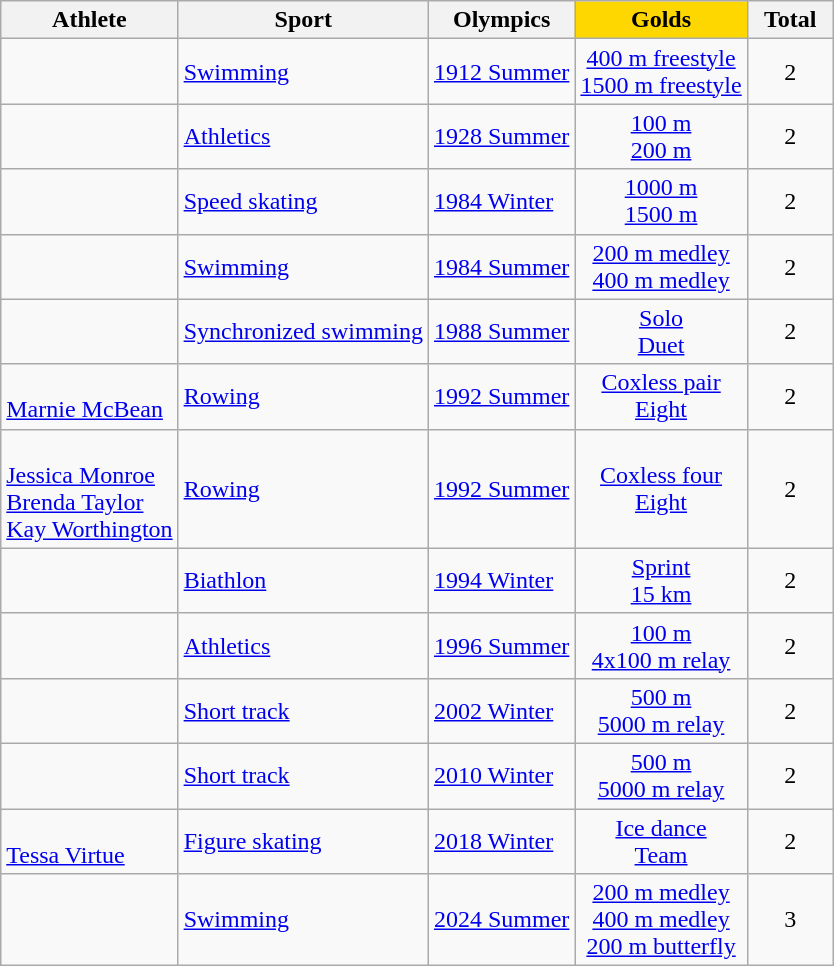<table class="wikitable sortable" style="text-align:center">
<tr>
<th>Athlete</th>
<th>Sport</th>
<th>Olympics</th>
<th style="background: gold">Golds</th>
<th style="width:50px">Total</th>
</tr>
<tr>
<td align=left></td>
<td align=left><a href='#'>Swimming</a></td>
<td align=left><a href='#'>1912 Summer</a></td>
<td><a href='#'>400 m freestyle</a><br><a href='#'>1500 m freestyle</a></td>
<td>2</td>
</tr>
<tr>
<td align=left></td>
<td align=left><a href='#'>Athletics</a></td>
<td align=left><a href='#'>1928 Summer</a></td>
<td><a href='#'>100 m</a><br><a href='#'>200 m</a></td>
<td>2</td>
</tr>
<tr>
<td align=left></td>
<td align=left><a href='#'>Speed skating</a></td>
<td align=left><a href='#'>1984 Winter</a></td>
<td><a href='#'>1000 m</a><br><a href='#'>1500 m</a></td>
<td>2</td>
</tr>
<tr>
<td align=left></td>
<td align=left><a href='#'>Swimming</a></td>
<td align=left><a href='#'>1984 Summer</a></td>
<td><a href='#'>200 m medley</a><br><a href='#'>400 m medley</a></td>
<td>2</td>
</tr>
<tr>
<td align=left></td>
<td align=left><a href='#'>Synchronized swimming</a></td>
<td align=left><a href='#'>1988 Summer</a></td>
<td><a href='#'>Solo</a><br><a href='#'>Duet</a></td>
<td>2</td>
</tr>
<tr>
<td align=left><br><a href='#'>Marnie McBean</a></td>
<td align=left><a href='#'>Rowing</a></td>
<td align=left><a href='#'>1992 Summer</a></td>
<td><a href='#'>Coxless pair</a><br><a href='#'>Eight</a></td>
<td>2</td>
</tr>
<tr>
<td align=left><br><a href='#'>Jessica Monroe</a><br><a href='#'>Brenda Taylor</a><br><a href='#'>Kay Worthington</a></td>
<td align=left><a href='#'>Rowing</a></td>
<td align=left><a href='#'>1992 Summer</a></td>
<td><a href='#'>Coxless four</a><br><a href='#'>Eight</a></td>
<td>2</td>
</tr>
<tr>
<td align=left></td>
<td align=left><a href='#'>Biathlon</a></td>
<td align=left><a href='#'>1994 Winter</a></td>
<td><a href='#'>Sprint</a><br><a href='#'>15 km</a></td>
<td>2</td>
</tr>
<tr>
<td align=left></td>
<td align=left><a href='#'>Athletics</a></td>
<td align=left><a href='#'>1996 Summer</a></td>
<td><a href='#'>100 m</a><br><a href='#'>4x100 m relay</a></td>
<td>2</td>
</tr>
<tr>
<td align=left></td>
<td align=left><a href='#'>Short track</a></td>
<td align=left><a href='#'>2002 Winter</a></td>
<td><a href='#'>500 m</a><br><a href='#'>5000 m relay</a></td>
<td>2</td>
</tr>
<tr>
<td align=left></td>
<td align=left><a href='#'>Short track</a></td>
<td align=left><a href='#'>2010 Winter</a></td>
<td><a href='#'>500 m</a><br><a href='#'>5000 m relay</a></td>
<td>2</td>
</tr>
<tr>
<td align=left><br><a href='#'>Tessa Virtue</a></td>
<td align=left><a href='#'>Figure skating</a></td>
<td align=left><a href='#'>2018 Winter</a></td>
<td><a href='#'>Ice dance</a><br><a href='#'>Team</a></td>
<td>2</td>
</tr>
<tr>
<td align=left></td>
<td align=left><a href='#'>Swimming</a></td>
<td><a href='#'>2024 Summer</a></td>
<td><a href='#'>200 m medley</a><br><a href='#'>400 m medley</a><br><a href='#'>200 m butterfly</a></td>
<td>3</td>
</tr>
</table>
